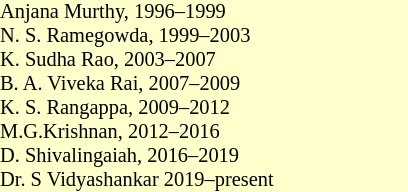<table class="toccolours" style="float:left; margin-right:1em; font-size:85%; background:#ffc; color:black; width:20em; max-width:25%;" cellspacing="0" cellpadding="0">
<tr>
<td style="text-align: left;">Anjana Murthy, 1996–1999</td>
</tr>
<tr>
<td style="text-align: left;">N. S. Ramegowda, 1999–2003</td>
</tr>
<tr>
<td style="text-align: left;">K. Sudha Rao, 2003–2007</td>
</tr>
<tr>
<td style="text-align: left;">B. A. Viveka Rai, 2007–2009</td>
</tr>
<tr>
<td style="text-align: left;">K. S. Rangappa, 2009–2012</td>
</tr>
<tr>
<td style="text-align: left;">M.G.Krishnan, 2012–2016</td>
</tr>
<tr>
<td style="text-align: left;">D. Shivalingaiah, 2016–2019</td>
</tr>
<tr>
<td style="text-align: left;">Dr. S Vidyashankar 2019–present</td>
</tr>
</table>
